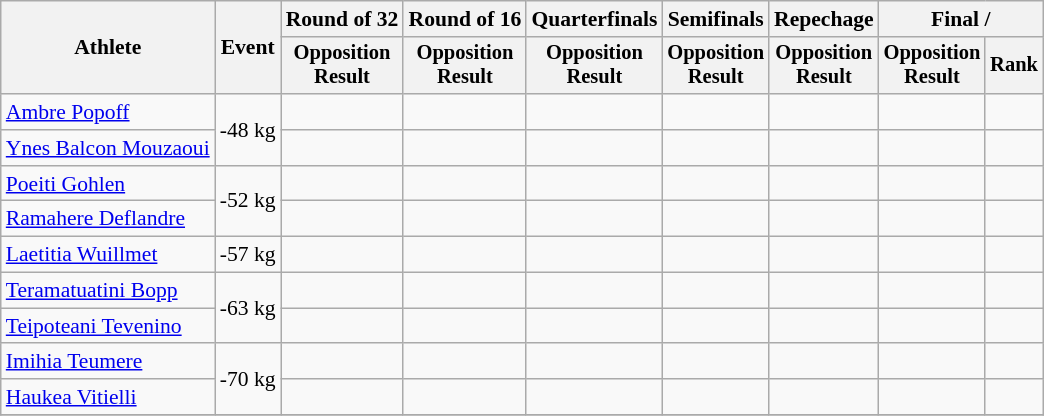<table class=wikitable style=font-size:90%;text-align:center>
<tr>
<th rowspan=2>Athlete</th>
<th rowspan=2>Event</th>
<th>Round of 32</th>
<th>Round of 16</th>
<th>Quarterfinals</th>
<th>Semifinals</th>
<th>Repechage</th>
<th colspan=2>Final / </th>
</tr>
<tr style=font-size:95%>
<th>Opposition<br>Result</th>
<th>Opposition<br>Result</th>
<th>Opposition<br>Result</th>
<th>Opposition<br>Result</th>
<th>Opposition<br>Result</th>
<th>Opposition<br>Result</th>
<th>Rank</th>
</tr>
<tr>
<td align=left><a href='#'>Ambre Popoff</a></td>
<td align=left rowspan=2>-48 kg</td>
<td></td>
<td></td>
<td></td>
<td></td>
<td></td>
<td></td>
<td></td>
</tr>
<tr>
<td align=left><a href='#'>Ynes Balcon Mouzaoui</a></td>
<td></td>
<td></td>
<td></td>
<td></td>
<td></td>
<td></td>
<td></td>
</tr>
<tr>
<td align=left><a href='#'>Poeiti Gohlen</a></td>
<td align=left rowspan=2>-52 kg</td>
<td></td>
<td></td>
<td></td>
<td></td>
<td></td>
<td></td>
<td></td>
</tr>
<tr>
<td align=left><a href='#'>Ramahere Deflandre</a></td>
<td></td>
<td></td>
<td></td>
<td></td>
<td></td>
<td></td>
<td></td>
</tr>
<tr>
<td align=left><a href='#'>Laetitia Wuillmet</a></td>
<td align=left>-57 kg</td>
<td></td>
<td></td>
<td></td>
<td></td>
<td></td>
<td></td>
<td></td>
</tr>
<tr>
<td align=left><a href='#'>Teramatuatini Bopp</a></td>
<td align=left rowspan=2>-63 kg</td>
<td></td>
<td></td>
<td></td>
<td></td>
<td></td>
<td></td>
<td></td>
</tr>
<tr>
<td align=left><a href='#'>Teipoteani Tevenino</a></td>
<td></td>
<td></td>
<td></td>
<td></td>
<td></td>
<td></td>
<td></td>
</tr>
<tr>
<td align=left><a href='#'>Imihia Teumere</a></td>
<td align=left rowspan=2>-70 kg</td>
<td></td>
<td></td>
<td></td>
<td></td>
<td></td>
<td></td>
<td></td>
</tr>
<tr>
<td align=left><a href='#'>Haukea Vitielli</a></td>
<td></td>
<td></td>
<td></td>
<td></td>
<td></td>
<td></td>
<td></td>
</tr>
<tr>
</tr>
</table>
